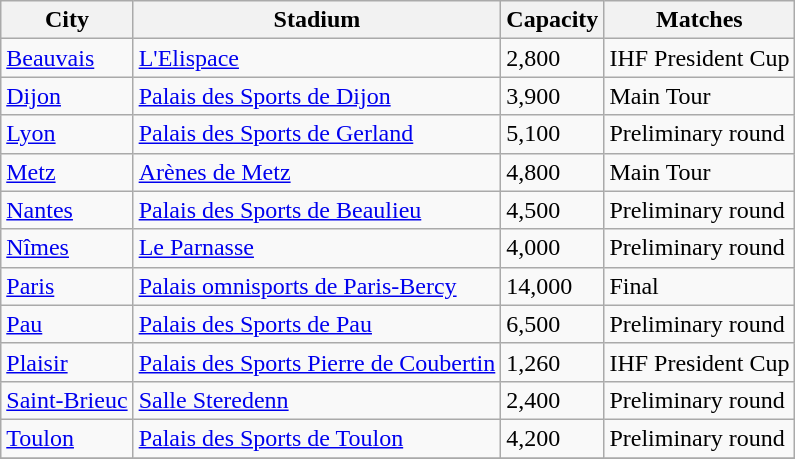<table class="wikitable">
<tr>
<th>City</th>
<th>Stadium</th>
<th>Capacity</th>
<th>Matches</th>
</tr>
<tr>
<td><a href='#'>Beauvais</a></td>
<td><a href='#'>L'Elispace</a></td>
<td>2,800</td>
<td>IHF President Cup</td>
</tr>
<tr>
<td><a href='#'>Dijon</a></td>
<td><a href='#'>Palais des Sports de Dijon</a></td>
<td>3,900</td>
<td>Main Tour</td>
</tr>
<tr>
<td><a href='#'>Lyon</a></td>
<td><a href='#'>Palais des Sports de Gerland</a></td>
<td>5,100</td>
<td>Preliminary round</td>
</tr>
<tr>
<td><a href='#'>Metz</a></td>
<td><a href='#'>Arènes de Metz</a></td>
<td>4,800</td>
<td>Main Tour</td>
</tr>
<tr>
<td><a href='#'>Nantes</a></td>
<td><a href='#'>Palais des Sports de Beaulieu</a></td>
<td>4,500</td>
<td>Preliminary round</td>
</tr>
<tr>
<td><a href='#'>Nîmes</a></td>
<td><a href='#'>Le Parnasse</a></td>
<td>4,000</td>
<td>Preliminary round</td>
</tr>
<tr>
<td><a href='#'>Paris</a></td>
<td><a href='#'>Palais omnisports de Paris-Bercy</a></td>
<td>14,000</td>
<td>Final</td>
</tr>
<tr>
<td><a href='#'>Pau</a></td>
<td><a href='#'>Palais des Sports de Pau</a></td>
<td>6,500</td>
<td>Preliminary round</td>
</tr>
<tr>
<td><a href='#'>Plaisir</a></td>
<td><a href='#'>Palais des Sports Pierre de Coubertin</a></td>
<td>1,260</td>
<td>IHF President Cup</td>
</tr>
<tr>
<td><a href='#'>Saint-Brieuc</a></td>
<td><a href='#'>Salle Steredenn</a></td>
<td>2,400</td>
<td>Preliminary round</td>
</tr>
<tr>
<td><a href='#'>Toulon</a></td>
<td><a href='#'>Palais des Sports de Toulon</a></td>
<td>4,200</td>
<td>Preliminary round</td>
</tr>
<tr>
</tr>
</table>
